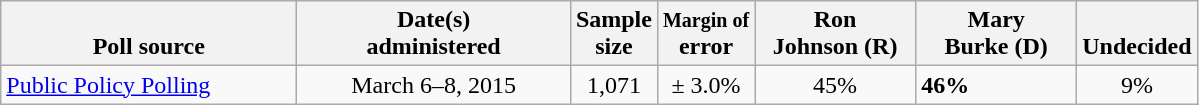<table class="wikitable">
<tr valign= bottom>
<th style="width:190px;">Poll source</th>
<th style="width:175px;">Date(s)<br>administered</th>
<th class=small>Sample<br>size</th>
<th><small>Margin of</small><br>error</th>
<th style="width:100px;">Ron<br>Johnson (R)</th>
<th style="width:100px;">Mary<br>Burke (D)</th>
<th>Undecided</th>
</tr>
<tr>
<td><a href='#'>Public Policy Polling</a></td>
<td align=center>March 6–8, 2015</td>
<td align=center>1,071</td>
<td align=center>± 3.0%</td>
<td align=center>45%</td>
<td><strong>46%</strong></td>
<td align=center>9%</td>
</tr>
</table>
